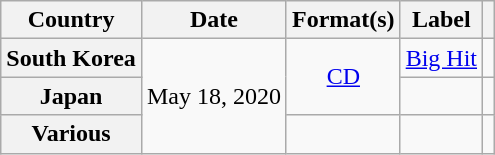<table class="wikitable plainrowheaders" style="text-align:center">
<tr>
<th>Country</th>
<th>Date</th>
<th>Format(s)</th>
<th>Label</th>
<th></th>
</tr>
<tr>
<th scope="row">South Korea</th>
<td rowspan="3">May 18, 2020</td>
<td rowspan="2"><a href='#'>CD</a></td>
<td><a href='#'>Big Hit</a></td>
<td></td>
</tr>
<tr>
<th scope="row">Japan</th>
<td></td>
<td></td>
</tr>
<tr>
<th scope="row">Various</th>
<td></td>
<td></td>
<td></td>
</tr>
</table>
